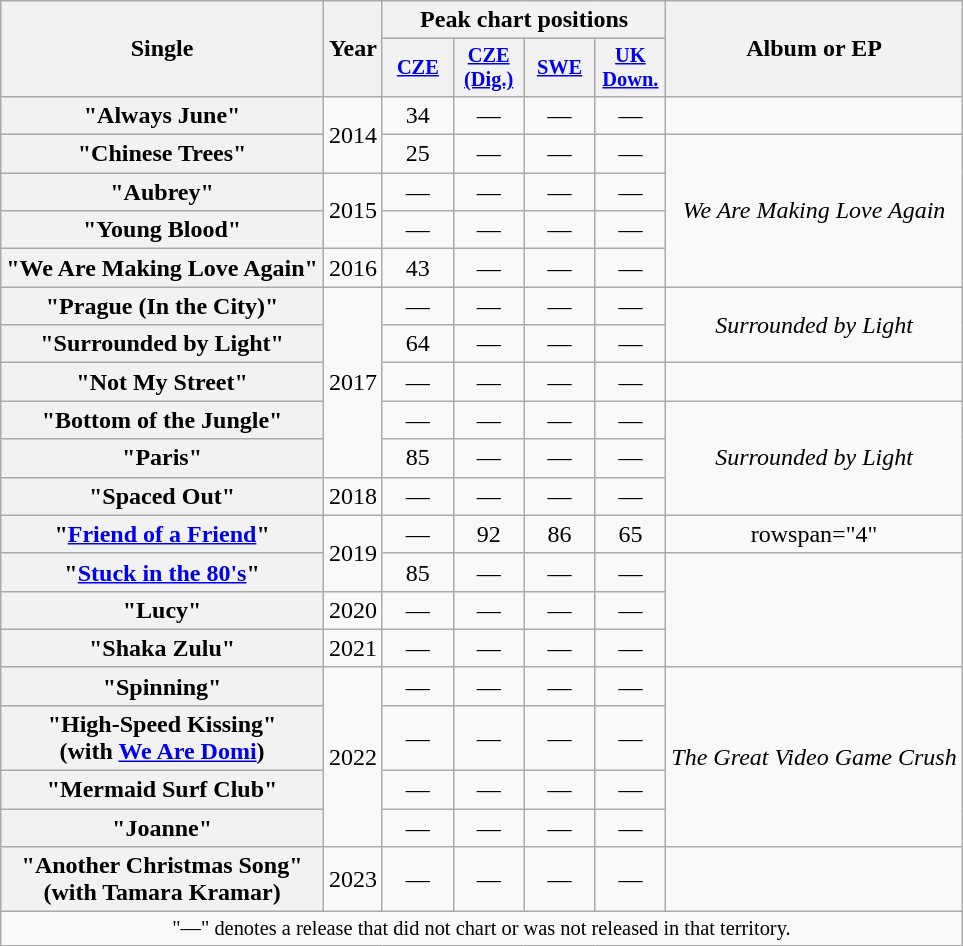<table class="wikitable plainrowheaders" style="text-align:center;">
<tr>
<th scope="col" rowspan="2">Single</th>
<th scope="col" rowspan="2">Year</th>
<th scope="col" colspan="4">Peak chart positions</th>
<th scope="col" rowspan="2">Album or EP</th>
</tr>
<tr>
<th scope="col" style="width:3em;font-size:85%;"><a href='#'>CZE</a><br></th>
<th scope="col" style="width:3em;font-size:85%;"><a href='#'>CZE (Dig.)</a><br></th>
<th scope="col" style="width:3em;font-size:85%;"><a href='#'>SWE</a><br></th>
<th scope="col" style="width:3em;font-size:85%;"><a href='#'>UK<br>Down.</a><br></th>
</tr>
<tr>
<th scope="row">"Always June"</th>
<td rowspan="2">2014</td>
<td>34</td>
<td>—</td>
<td>—</td>
<td>—</td>
<td></td>
</tr>
<tr>
<th scope="row">"Chinese Trees"</th>
<td>25</td>
<td>—</td>
<td>—</td>
<td>—</td>
<td rowspan="4"><em>We Are Making Love Again</em></td>
</tr>
<tr>
<th scope="row">"Aubrey"</th>
<td rowspan="2">2015</td>
<td>—</td>
<td>—</td>
<td>—</td>
<td>—</td>
</tr>
<tr>
<th scope="row">"Young Blood"</th>
<td>—</td>
<td>—</td>
<td>—</td>
<td>—</td>
</tr>
<tr>
<th scope="row">"We Are Making Love Again"</th>
<td>2016</td>
<td>43</td>
<td>—</td>
<td>—</td>
<td>—</td>
</tr>
<tr>
<th scope="row">"Prague (In the City)"</th>
<td rowspan="5">2017</td>
<td>—</td>
<td>—</td>
<td>—</td>
<td>—</td>
<td rowspan="2"><em>Surrounded by Light</em></td>
</tr>
<tr>
<th scope="row">"Surrounded by Light"</th>
<td>64</td>
<td>—</td>
<td>—</td>
<td>—</td>
</tr>
<tr>
<th scope="row">"Not My Street"</th>
<td>—</td>
<td>—</td>
<td>—</td>
<td>—</td>
<td></td>
</tr>
<tr>
<th scope="row">"Bottom of the Jungle"</th>
<td>—</td>
<td>—</td>
<td>—</td>
<td>—</td>
<td rowspan="3"><em>Surrounded by Light</em></td>
</tr>
<tr>
<th scope="row">"Paris"</th>
<td>85</td>
<td>—</td>
<td>—</td>
<td>—</td>
</tr>
<tr>
<th scope="row">"Spaced Out"</th>
<td>2018</td>
<td>—</td>
<td>—</td>
<td>—</td>
<td>—</td>
</tr>
<tr>
<th scope="row">"<a href='#'>Friend of a Friend</a>"</th>
<td rowspan="2">2019</td>
<td>—</td>
<td>92</td>
<td>86</td>
<td>65</td>
<td>rowspan="4" </td>
</tr>
<tr>
<th scope="row">"<a href='#'>Stuck in the 80's</a>"</th>
<td>85</td>
<td>—</td>
<td>—</td>
<td>—</td>
</tr>
<tr>
<th scope="row">"Lucy"</th>
<td>2020</td>
<td>—</td>
<td>—</td>
<td>—</td>
<td>—</td>
</tr>
<tr>
<th scope="row">"Shaka Zulu"</th>
<td>2021</td>
<td>—</td>
<td>—</td>
<td>—</td>
<td>—</td>
</tr>
<tr>
<th scope="row">"Spinning"</th>
<td rowspan="4">2022</td>
<td>—</td>
<td>—</td>
<td>—</td>
<td>—</td>
<td rowspan="4"><em>The Great Video Game Crush</em></td>
</tr>
<tr>
<th scope="row">"High-Speed Kissing"<br><span>(with <a href='#'>We Are Domi</a>)</span></th>
<td>—</td>
<td>—</td>
<td>—</td>
<td>—</td>
</tr>
<tr>
<th scope="row">"Mermaid Surf Club"</th>
<td>—</td>
<td>—</td>
<td>—</td>
<td>—</td>
</tr>
<tr>
<th scope="row">"Joanne"</th>
<td>—</td>
<td>—</td>
<td>—</td>
<td>—</td>
</tr>
<tr>
<th scope="row">"Another Christmas Song"<br><span>(with Tamara Kramar)</span></th>
<td>2023</td>
<td>—</td>
<td>—</td>
<td>—</td>
<td>—</td>
<td></td>
</tr>
<tr>
<td colspan="11" style="font-size:85%">"—" denotes a release that did not chart or was not released in that territory.</td>
</tr>
</table>
